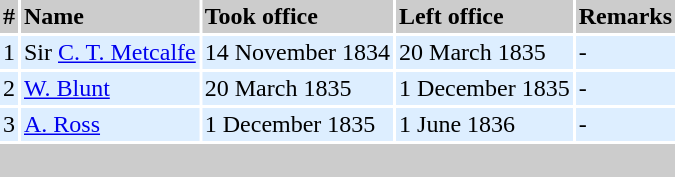<table border=0 cellpadding=2 cellspacing=2>
<tr>
<td bgcolor=#cccccc><strong>#</strong></td>
<td bgcolor=#cccccc><strong>Name</strong></td>
<td bgcolor=#cccccc><strong>Took office</strong></td>
<td bgcolor=#cccccc><strong>Left office</strong></td>
<td bgcolor=#cccccc><strong>Remarks</strong></td>
</tr>
<tr>
<td bgcolor=#DDEEFF>1</td>
<td bgcolor=#DDEEFF>Sir <a href='#'>C. T. Metcalfe</a></td>
<td bgcolor=#DDEEFF>14 November 1834</td>
<td bgcolor=#DDEEFF>20 March 1835</td>
<td bgcolor=#DDEEFF>-</td>
</tr>
<tr>
<td bgcolor=#DDEEFF>2</td>
<td bgcolor=#DDEEFF><a href='#'>W. Blunt</a></td>
<td bgcolor=#DDEEFF>20 March 1835</td>
<td bgcolor=#DDEEFF>1 December 1835</td>
<td bgcolor=#DDEEFF>-</td>
</tr>
<tr>
<td bgcolor=#DDEEFF>3</td>
<td bgcolor=#DDEEFF><a href='#'>A. Ross</a></td>
<td bgcolor=#DDEEFF>1 December 1835</td>
<td bgcolor=#DDEEFF>1 June 1836</td>
<td bgcolor=#DDEEFF>-</td>
</tr>
<tr>
<td bgcolor=#cccccc colspan="5"><br><onlyinclude></onlyinclude></td>
</tr>
</table>
